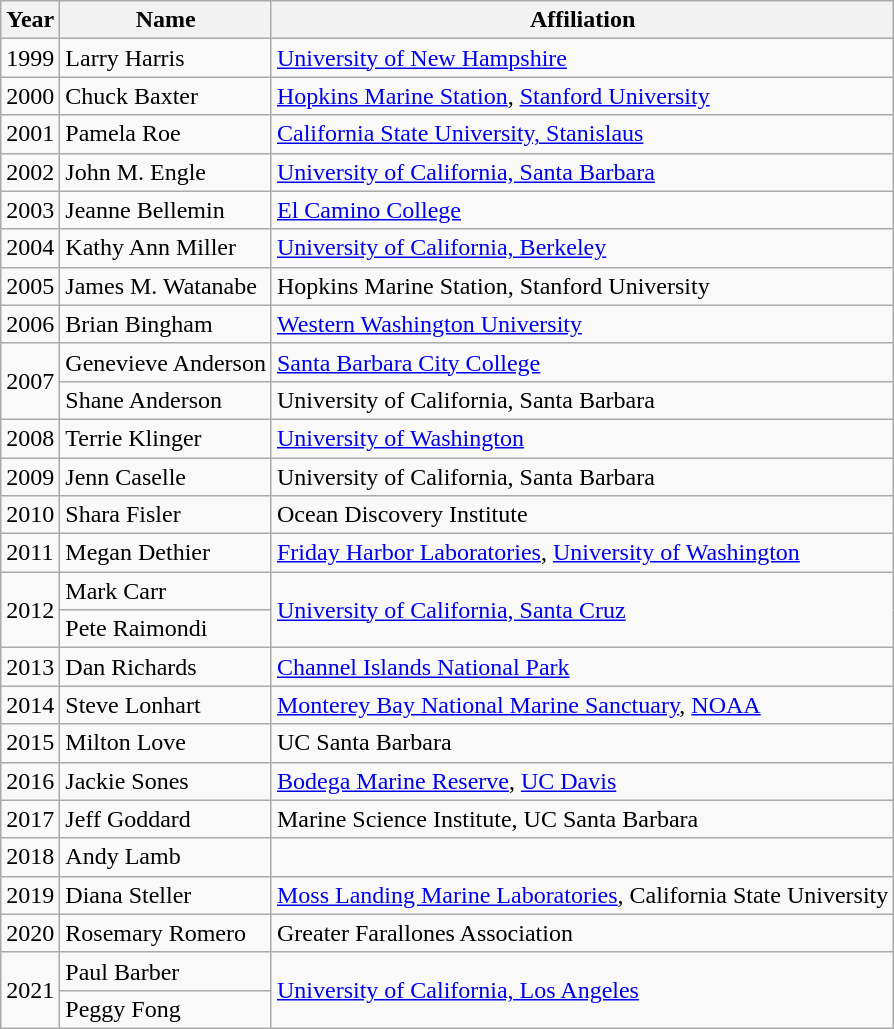<table class="wikitable">
<tr>
<th>Year</th>
<th>Name</th>
<th>Affiliation</th>
</tr>
<tr>
<td>1999</td>
<td>Larry Harris</td>
<td><a href='#'>University of New Hampshire</a></td>
</tr>
<tr>
<td>2000</td>
<td>Chuck Baxter</td>
<td><a href='#'>Hopkins Marine Station</a>, <a href='#'>Stanford University</a></td>
</tr>
<tr>
<td>2001</td>
<td>Pamela Roe</td>
<td><a href='#'>California State University, Stanislaus</a></td>
</tr>
<tr>
<td>2002</td>
<td>John M. Engle</td>
<td><a href='#'>University of California, Santa Barbara</a></td>
</tr>
<tr>
<td>2003</td>
<td>Jeanne Bellemin</td>
<td><a href='#'>El Camino College</a></td>
</tr>
<tr>
<td>2004</td>
<td>Kathy Ann Miller</td>
<td><a href='#'>University of California, Berkeley</a></td>
</tr>
<tr>
<td>2005</td>
<td>James M. Watanabe</td>
<td>Hopkins Marine Station, Stanford University</td>
</tr>
<tr>
<td>2006</td>
<td>Brian Bingham</td>
<td><a href='#'>Western Washington University</a></td>
</tr>
<tr>
<td rowspan=2>2007</td>
<td>Genevieve Anderson</td>
<td><a href='#'>Santa Barbara City College</a></td>
</tr>
<tr>
<td>Shane Anderson</td>
<td>University of California, Santa Barbara</td>
</tr>
<tr>
<td>2008</td>
<td>Terrie Klinger</td>
<td><a href='#'>University of Washington</a></td>
</tr>
<tr>
<td>2009</td>
<td>Jenn Caselle</td>
<td>University of California, Santa Barbara</td>
</tr>
<tr>
<td>2010</td>
<td>Shara Fisler</td>
<td>Ocean Discovery Institute</td>
</tr>
<tr>
<td>2011</td>
<td>Megan Dethier</td>
<td><a href='#'>Friday Harbor Laboratories</a>, <a href='#'>University of Washington</a></td>
</tr>
<tr>
<td rowspan=2>2012</td>
<td>Mark Carr</td>
<td rowspan=2><a href='#'>University of California, Santa Cruz</a></td>
</tr>
<tr>
<td>Pete Raimondi</td>
</tr>
<tr>
<td>2013</td>
<td>Dan Richards</td>
<td><a href='#'>Channel Islands National Park</a></td>
</tr>
<tr>
<td>2014</td>
<td>Steve Lonhart</td>
<td><a href='#'>Monterey Bay National Marine Sanctuary</a>, <a href='#'>NOAA</a></td>
</tr>
<tr>
<td>2015</td>
<td>Milton Love</td>
<td>UC Santa Barbara</td>
</tr>
<tr>
<td>2016</td>
<td>Jackie Sones</td>
<td><a href='#'>Bodega Marine Reserve</a>, <a href='#'>UC Davis</a></td>
</tr>
<tr>
<td>2017</td>
<td>Jeff Goddard</td>
<td>Marine Science Institute, UC Santa Barbara</td>
</tr>
<tr>
<td>2018</td>
<td>Andy Lamb</td>
<td></td>
</tr>
<tr>
<td>2019</td>
<td>Diana Steller</td>
<td><a href='#'>Moss Landing Marine Laboratories</a>, California State University</td>
</tr>
<tr>
<td>2020</td>
<td>Rosemary Romero</td>
<td>Greater Farallones Association</td>
</tr>
<tr>
<td rowspan=2>2021</td>
<td>Paul Barber</td>
<td rowspan=2><a href='#'>University of California, Los Angeles</a></td>
</tr>
<tr>
<td>Peggy Fong</td>
</tr>
</table>
